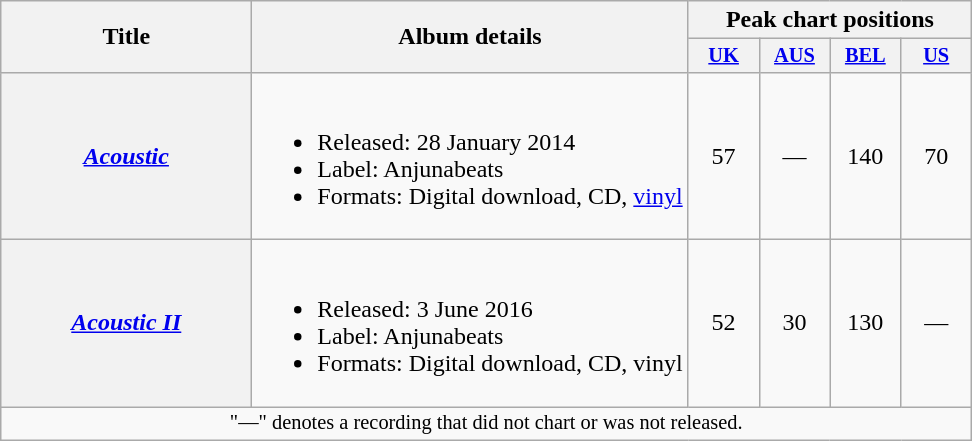<table class="wikitable plainrowheaders">
<tr>
<th rowspan="2" style="width:10em;">Title</th>
<th rowspan="2">Album details</th>
<th colspan="8">Peak chart positions</th>
</tr>
<tr>
<th scope="col" style="width:3em;font-size:85%;"><a href='#'>UK</a><br></th>
<th scope="col" style="width:3em;font-size:85%;"><a href='#'>AUS</a><br></th>
<th scope="col" style="width:3em;font-size:85%;"><a href='#'>BEL</a><br></th>
<th scope="col" style="width:3em;font-size:85%;"><a href='#'>US</a><br></th>
</tr>
<tr>
<th scope="row"><em><a href='#'>Acoustic</a></em></th>
<td><br><ul><li>Released: 28 January 2014</li><li>Label: Anjunabeats</li><li>Formats: Digital download, CD, <a href='#'>vinyl</a></li></ul></td>
<td style="text-align:center;">57</td>
<td style="text-align:center;">—</td>
<td style="text-align:center;">140</td>
<td style="text-align:center;">70</td>
</tr>
<tr>
<th scope="row"><em><a href='#'>Acoustic II</a></em></th>
<td><br><ul><li>Released: 3 June 2016</li><li>Label: Anjunabeats</li><li>Formats: Digital download, CD, vinyl</li></ul></td>
<td style="text-align:center;">52</td>
<td style="text-align:center;">30</td>
<td style="text-align:center;">130</td>
<td style="text-align:center;">—</td>
</tr>
<tr>
<td colspan="10" style="text-align:center; font-size:85%">"—" denotes a recording that did not chart or was not released.</td>
</tr>
</table>
